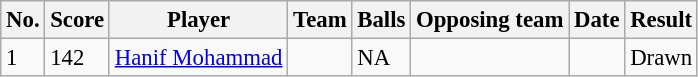<table class="wikitable sortable" style="font-size:95%">
<tr>
<th>No.</th>
<th>Score</th>
<th>Player</th>
<th>Team</th>
<th>Balls</th>
<th>Opposing team</th>
<th>Date</th>
<th>Result</th>
</tr>
<tr>
<td>1</td>
<td>142</td>
<td><a href='#'>Hanif Mohammad</a></td>
<td></td>
<td> NA</td>
<td></td>
<td></td>
<td>Drawn</td>
</tr>
</table>
